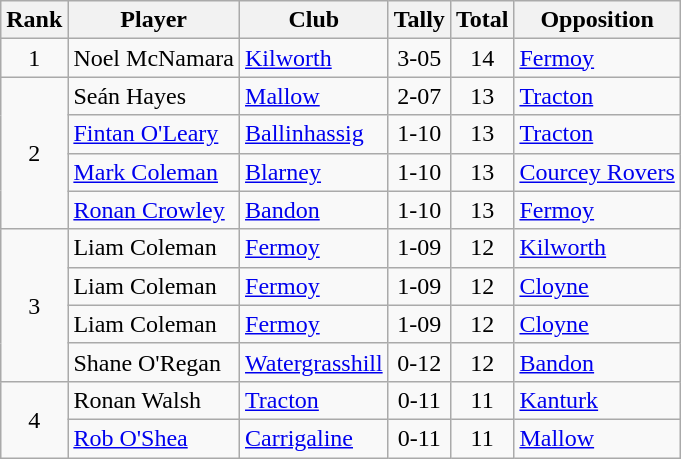<table class="wikitable">
<tr>
<th>Rank</th>
<th>Player</th>
<th>Club</th>
<th>Tally</th>
<th>Total</th>
<th>Opposition</th>
</tr>
<tr>
<td rowspan="1" style="text-align:center;">1</td>
<td>Noel McNamara</td>
<td><a href='#'>Kilworth</a></td>
<td align=center>3-05</td>
<td align=center>14</td>
<td><a href='#'>Fermoy</a></td>
</tr>
<tr>
<td rowspan="4" style="text-align:center;">2</td>
<td>Seán Hayes</td>
<td><a href='#'>Mallow</a></td>
<td align=center>2-07</td>
<td align=center>13</td>
<td><a href='#'>Tracton</a></td>
</tr>
<tr>
<td><a href='#'>Fintan O'Leary</a></td>
<td><a href='#'>Ballinhassig</a></td>
<td align=center>1-10</td>
<td align=center>13</td>
<td><a href='#'>Tracton</a></td>
</tr>
<tr>
<td><a href='#'>Mark Coleman</a></td>
<td><a href='#'>Blarney</a></td>
<td align=center>1-10</td>
<td align=center>13</td>
<td><a href='#'>Courcey Rovers</a></td>
</tr>
<tr>
<td><a href='#'>Ronan Crowley</a></td>
<td><a href='#'>Bandon</a></td>
<td align=center>1-10</td>
<td align=center>13</td>
<td><a href='#'>Fermoy</a></td>
</tr>
<tr>
<td rowspan="4" style="text-align:center;">3</td>
<td>Liam Coleman</td>
<td><a href='#'>Fermoy</a></td>
<td align=center>1-09</td>
<td align=center>12</td>
<td><a href='#'>Kilworth</a></td>
</tr>
<tr>
<td>Liam Coleman</td>
<td><a href='#'>Fermoy</a></td>
<td align=center>1-09</td>
<td align=center>12</td>
<td><a href='#'>Cloyne</a></td>
</tr>
<tr>
<td>Liam Coleman</td>
<td><a href='#'>Fermoy</a></td>
<td align=center>1-09</td>
<td align=center>12</td>
<td><a href='#'>Cloyne</a></td>
</tr>
<tr>
<td>Shane O'Regan</td>
<td><a href='#'>Watergrasshill</a></td>
<td align=center>0-12</td>
<td align=center>12</td>
<td><a href='#'>Bandon</a></td>
</tr>
<tr>
<td rowspan="2" style="text-align:center;">4</td>
<td>Ronan Walsh</td>
<td><a href='#'>Tracton</a></td>
<td align=center>0-11</td>
<td align=center>11</td>
<td><a href='#'>Kanturk</a></td>
</tr>
<tr>
<td><a href='#'>Rob O'Shea</a></td>
<td><a href='#'>Carrigaline</a></td>
<td align=center>0-11</td>
<td align=center>11</td>
<td><a href='#'>Mallow</a></td>
</tr>
</table>
